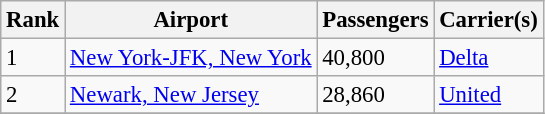<table class="wikitable" style="font-size:95%;">
<tr>
<th>Rank</th>
<th>Airport</th>
<th>Passengers</th>
<th>Carrier(s)</th>
</tr>
<tr>
<td>1</td>
<td> <a href='#'>New York-JFK, New York</a></td>
<td>40,800</td>
<td><a href='#'>Delta</a></td>
</tr>
<tr>
<td>2</td>
<td> <a href='#'>Newark, New Jersey</a></td>
<td>28,860</td>
<td><a href='#'>United</a></td>
</tr>
<tr>
</tr>
</table>
